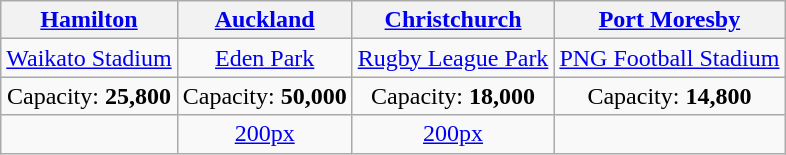<table class="wikitable" style="text-align:center">
<tr>
<th><a href='#'>Hamilton</a></th>
<th><a href='#'>Auckland</a></th>
<th><a href='#'>Christchurch</a></th>
<th><a href='#'>Port Moresby</a></th>
</tr>
<tr>
<td><a href='#'>Waikato Stadium</a></td>
<td><a href='#'>Eden Park</a></td>
<td><a href='#'>Rugby League Park</a></td>
<td><a href='#'>PNG Football Stadium</a></td>
</tr>
<tr>
<td>Capacity: <strong>25,800</strong></td>
<td>Capacity: <strong>50,000</strong></td>
<td>Capacity: <strong>18,000</strong></td>
<td>Capacity: <strong>14,800</strong></td>
</tr>
<tr>
<td></td>
<td><a href='#'>200px</a></td>
<td><a href='#'>200px</a></td>
<td></td>
</tr>
</table>
